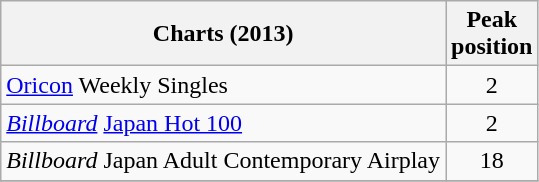<table class="wikitable sortable">
<tr>
<th align="left">Charts (2013)</th>
<th style="text-align:center;">Peak<br>position</th>
</tr>
<tr>
<td><a href='#'>Oricon</a> Weekly Singles</td>
<td align="center">2</td>
</tr>
<tr>
<td><em><a href='#'>Billboard</a></em> <a href='#'>Japan Hot 100</a></td>
<td align="center">2</td>
</tr>
<tr>
<td><em>Billboard</em> Japan Adult Contemporary Airplay</td>
<td align="center">18</td>
</tr>
<tr>
</tr>
</table>
